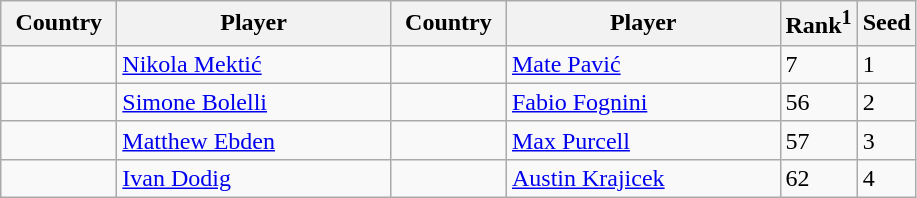<table class="wikitable">
<tr>
<th width="70">Country</th>
<th width="175">Player</th>
<th width="70">Country</th>
<th width="175">Player</th>
<th>Rank<sup>1</sup></th>
<th>Seed</th>
</tr>
<tr>
<td></td>
<td><a href='#'>Nikola Mektić</a></td>
<td></td>
<td><a href='#'>Mate Pavić</a></td>
<td>7</td>
<td>1</td>
</tr>
<tr>
<td></td>
<td><a href='#'>Simone Bolelli</a></td>
<td></td>
<td><a href='#'>Fabio Fognini</a></td>
<td>56</td>
<td>2</td>
</tr>
<tr>
<td></td>
<td><a href='#'>Matthew Ebden</a></td>
<td></td>
<td><a href='#'>Max Purcell</a></td>
<td>57</td>
<td>3</td>
</tr>
<tr>
<td></td>
<td><a href='#'>Ivan Dodig</a></td>
<td></td>
<td><a href='#'>Austin Krajicek</a></td>
<td>62</td>
<td>4</td>
</tr>
</table>
